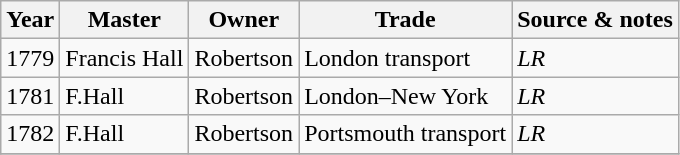<table class=" wikitable">
<tr>
<th>Year</th>
<th>Master</th>
<th>Owner</th>
<th>Trade</th>
<th>Source & notes</th>
</tr>
<tr>
<td>1779</td>
<td>Francis Hall</td>
<td>Robertson</td>
<td>London transport</td>
<td><em>LR</em></td>
</tr>
<tr>
<td>1781</td>
<td>F.Hall</td>
<td>Robertson</td>
<td>London–New York</td>
<td><em>LR</em></td>
</tr>
<tr>
<td>1782</td>
<td>F.Hall</td>
<td>Robertson</td>
<td>Portsmouth transport</td>
<td><em>LR</em></td>
</tr>
<tr>
</tr>
</table>
